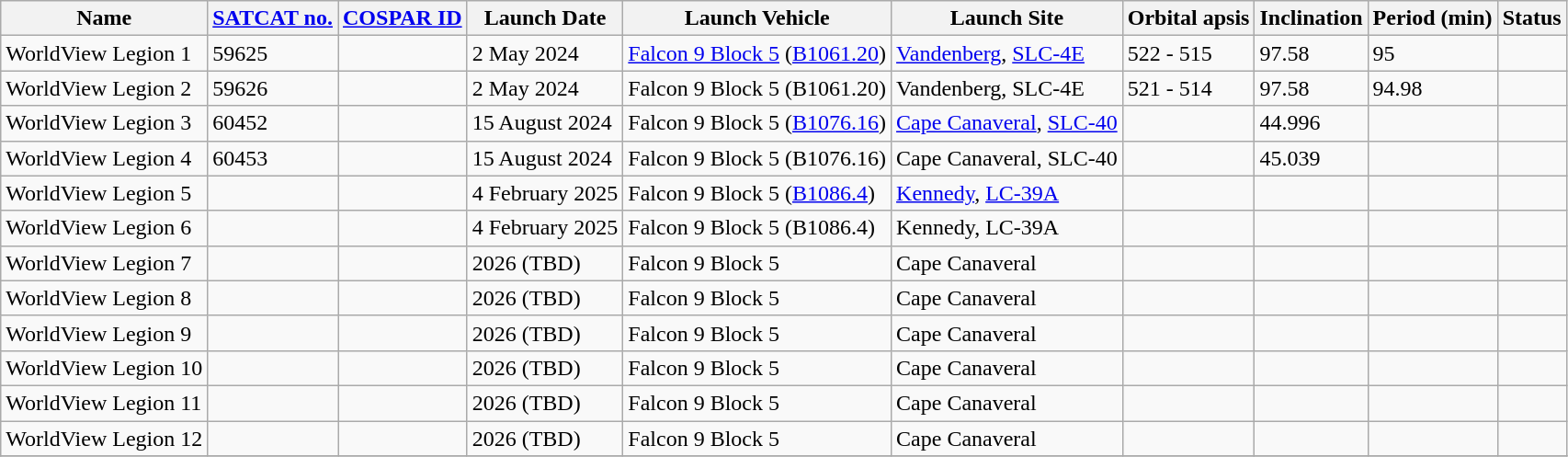<table class="wikitable">
<tr>
<th>Name</th>
<th><a href='#'>SATCAT no.</a></th>
<th><a href='#'>COSPAR ID</a></th>
<th>Launch Date</th>
<th>Launch Vehicle</th>
<th>Launch Site</th>
<th>Orbital apsis</th>
<th>Inclination</th>
<th>Period (min)</th>
<th>Status</th>
</tr>
<tr>
<td>WorldView Legion 1</td>
<td>59625</td>
<td></td>
<td>2 May 2024</td>
<td><a href='#'>Falcon 9 Block 5</a> (<a href='#'>B1061.20</a>)</td>
<td><a href='#'>Vandenberg</a>, <a href='#'>SLC-4E</a></td>
<td>522 - 515</td>
<td>97.58</td>
<td>95</td>
<td></td>
</tr>
<tr>
<td>WorldView Legion 2</td>
<td>59626</td>
<td></td>
<td>2 May 2024</td>
<td>Falcon 9 Block 5 (B1061.20)</td>
<td>Vandenberg, SLC-4E</td>
<td>521 - 514</td>
<td>97.58</td>
<td>94.98</td>
<td></td>
</tr>
<tr>
<td>WorldView Legion 3</td>
<td>60452</td>
<td></td>
<td>15 August 2024</td>
<td>Falcon 9 Block 5 (<a href='#'>B1076.16</a>)</td>
<td><a href='#'>Cape Canaveral</a>, <a href='#'>SLC-40</a></td>
<td></td>
<td>44.996</td>
<td></td>
<td></td>
</tr>
<tr>
<td>WorldView Legion 4</td>
<td>60453</td>
<td></td>
<td>15 August 2024</td>
<td>Falcon 9 Block 5 (B1076.16)</td>
<td>Cape Canaveral, SLC-40</td>
<td></td>
<td>45.039</td>
<td></td>
<td></td>
</tr>
<tr>
<td>WorldView Legion 5</td>
<td></td>
<td></td>
<td>4 February 2025</td>
<td>Falcon 9 Block 5 (<a href='#'>B1086.4</a>)</td>
<td><a href='#'>Kennedy</a>,  <a href='#'>LC-39A</a></td>
<td></td>
<td></td>
<td></td>
<td></td>
</tr>
<tr>
<td>WorldView Legion 6</td>
<td></td>
<td></td>
<td>4 February 2025 </td>
<td>Falcon 9 Block 5 (B1086.4)</td>
<td>Kennedy, LC-39A</td>
<td></td>
<td></td>
<td></td>
<td></td>
</tr>
<tr>
<td>WorldView Legion 7</td>
<td></td>
<td></td>
<td>2026 (TBD)</td>
<td>Falcon 9 Block 5</td>
<td>Cape Canaveral</td>
<td></td>
<td></td>
<td></td>
<td></td>
</tr>
<tr>
<td>WorldView Legion 8</td>
<td></td>
<td></td>
<td>2026 (TBD)</td>
<td>Falcon 9 Block 5</td>
<td>Cape Canaveral</td>
<td></td>
<td></td>
<td></td>
<td></td>
</tr>
<tr>
<td>WorldView Legion 9</td>
<td></td>
<td></td>
<td>2026 (TBD)</td>
<td>Falcon 9 Block 5</td>
<td>Cape Canaveral</td>
<td></td>
<td></td>
<td></td>
<td></td>
</tr>
<tr>
<td>WorldView Legion 10</td>
<td></td>
<td></td>
<td>2026 (TBD)</td>
<td>Falcon 9 Block 5</td>
<td>Cape Canaveral</td>
<td></td>
<td></td>
<td></td>
<td></td>
</tr>
<tr>
<td>WorldView Legion 11</td>
<td></td>
<td></td>
<td>2026 (TBD)</td>
<td>Falcon 9 Block 5</td>
<td>Cape Canaveral</td>
<td></td>
<td></td>
<td></td>
<td></td>
</tr>
<tr>
<td>WorldView Legion 12</td>
<td></td>
<td></td>
<td>2026 (TBD)</td>
<td>Falcon 9 Block 5</td>
<td>Cape Canaveral</td>
<td></td>
<td></td>
<td></td>
<td></td>
</tr>
<tr>
</tr>
</table>
